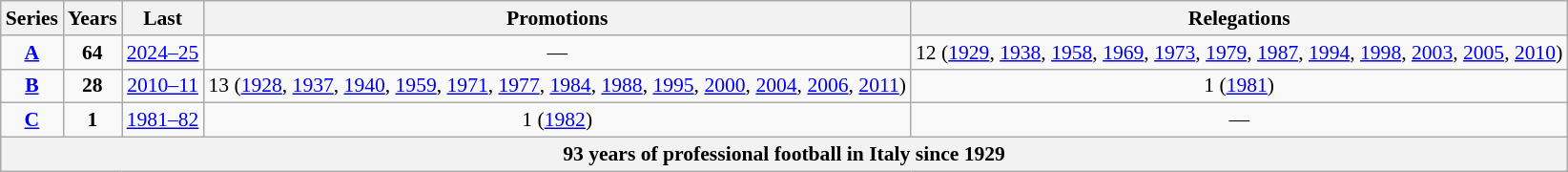<table class="wikitable sortable" style="font-size:90%; text-align: center;">
<tr>
<th>Series</th>
<th>Years</th>
<th>Last</th>
<th>Promotions</th>
<th>Relegations</th>
</tr>
<tr>
<td align=center><strong><a href='#'>A</a></strong></td>
<td><strong>64</strong></td>
<td><a href='#'>2024–25</a></td>
<td>—</td>
<td> 12 (<a href='#'>1929</a>, <a href='#'>1938</a>, <a href='#'>1958</a>, <a href='#'>1969</a>, <a href='#'>1973</a>, <a href='#'>1979</a>, <a href='#'>1987</a>, <a href='#'>1994</a>, <a href='#'>1998</a>, <a href='#'>2003</a>, <a href='#'>2005</a>, <a href='#'>2010</a>)</td>
</tr>
<tr>
<td align=center><strong><a href='#'>B</a></strong></td>
<td><strong>28</strong></td>
<td><a href='#'>2010–11</a></td>
<td> 13 (<a href='#'>1928</a>, <a href='#'>1937</a>, <a href='#'>1940</a>, <a href='#'>1959</a>, <a href='#'>1971</a>, <a href='#'>1977</a>, <a href='#'>1984</a>, <a href='#'>1988</a>, <a href='#'>1995</a>, <a href='#'>2000</a>, <a href='#'>2004</a>, <a href='#'>2006</a>, <a href='#'>2011</a>)</td>
<td> 1 (<a href='#'>1981</a>)</td>
</tr>
<tr>
<td align=center><strong><a href='#'>C</a></strong></td>
<td><strong>1</strong></td>
<td><a href='#'>1981–82</a></td>
<td> 1 (<a href='#'>1982</a>)</td>
<td>—</td>
</tr>
<tr>
<th colspan=5>93 years of professional football in Italy since 1929</th>
</tr>
</table>
